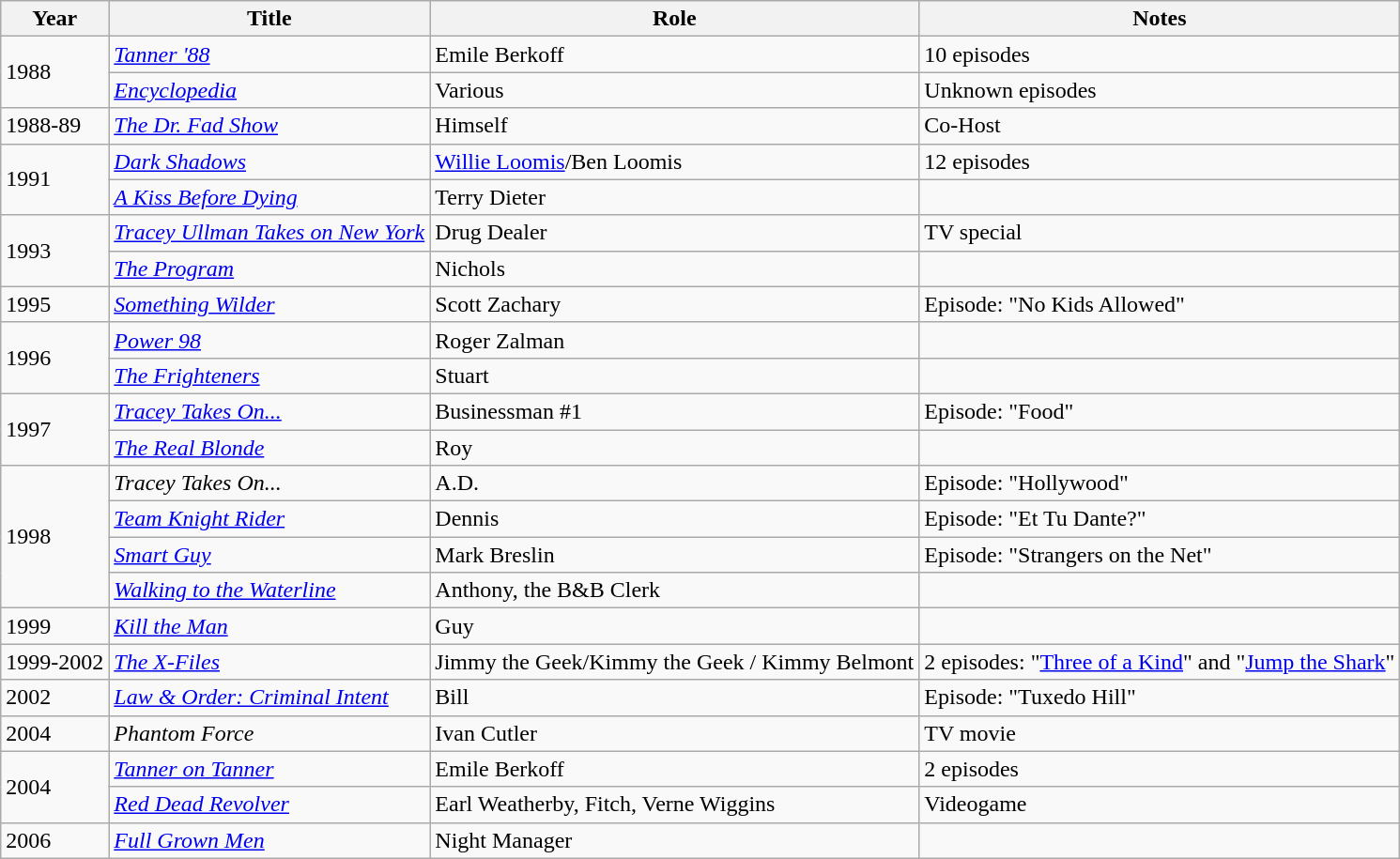<table class="wikitable">
<tr>
<th>Year</th>
<th>Title</th>
<th>Role</th>
<th>Notes</th>
</tr>
<tr>
<td rowspan="2">1988</td>
<td><em><a href='#'>Tanner '88</a></em></td>
<td>Emile Berkoff</td>
<td>10 episodes</td>
</tr>
<tr>
<td><em><a href='#'>Encyclopedia</a></em></td>
<td>Various</td>
<td>Unknown episodes</td>
</tr>
<tr>
<td rowspan="1">1988-89</td>
<td><em><a href='#'>The Dr. Fad Show</a></em></td>
<td>Himself</td>
<td>Co-Host</td>
</tr>
<tr>
<td rowspan="2">1991</td>
<td><em><a href='#'>Dark Shadows</a></em></td>
<td><a href='#'>Willie Loomis</a>/Ben Loomis</td>
<td>12 episodes</td>
</tr>
<tr>
<td><em><a href='#'>A Kiss Before Dying</a></em></td>
<td>Terry Dieter</td>
<td></td>
</tr>
<tr>
<td rowspan="2">1993</td>
<td><em><a href='#'>Tracey Ullman Takes on New York</a></em></td>
<td>Drug Dealer</td>
<td>TV special</td>
</tr>
<tr>
<td><em><a href='#'>The Program</a></em></td>
<td>Nichols</td>
<td></td>
</tr>
<tr>
<td rowspan="1">1995</td>
<td><em><a href='#'>Something Wilder</a></em></td>
<td>Scott Zachary</td>
<td>Episode: "No Kids Allowed"</td>
</tr>
<tr>
<td rowspan="2">1996</td>
<td><em><a href='#'>Power 98</a></em></td>
<td>Roger Zalman</td>
<td></td>
</tr>
<tr>
<td><em><a href='#'>The Frighteners</a></em></td>
<td>Stuart</td>
<td></td>
</tr>
<tr>
<td rowspan="2">1997</td>
<td><em><a href='#'>Tracey Takes On...</a></em></td>
<td>Businessman #1</td>
<td>Episode: "Food"</td>
</tr>
<tr>
<td><em><a href='#'>The Real Blonde</a></em></td>
<td>Roy</td>
<td></td>
</tr>
<tr>
<td rowspan="4">1998</td>
<td><em>Tracey Takes On...</em></td>
<td>A.D.</td>
<td>Episode: "Hollywood"</td>
</tr>
<tr>
<td><em><a href='#'>Team Knight Rider</a></em></td>
<td>Dennis</td>
<td>Episode: "Et Tu Dante?"</td>
</tr>
<tr>
<td><em><a href='#'>Smart Guy</a></em></td>
<td>Mark Breslin</td>
<td>Episode: "Strangers on the Net"</td>
</tr>
<tr>
<td><em><a href='#'>Walking to the Waterline</a></em></td>
<td>Anthony, the B&B Clerk</td>
<td></td>
</tr>
<tr>
<td rowspan="1">1999</td>
<td><em><a href='#'>Kill the Man</a></em></td>
<td>Guy</td>
<td></td>
</tr>
<tr>
<td rowspan="1">1999-2002</td>
<td><em><a href='#'>The X-Files</a></em></td>
<td>Jimmy the Geek/Kimmy the Geek / Kimmy Belmont</td>
<td>2 episodes: "<a href='#'>Three of a Kind</a>" and "<a href='#'>Jump the Shark</a>"</td>
</tr>
<tr>
<td rowspan="1">2002</td>
<td><em><a href='#'>Law & Order: Criminal Intent</a></em></td>
<td>Bill</td>
<td>Episode: "Tuxedo Hill"</td>
</tr>
<tr>
<td rowspan="1">2004</td>
<td><em>Phantom Force</em></td>
<td>Ivan Cutler</td>
<td>TV movie</td>
</tr>
<tr>
<td rowspan="2">2004</td>
<td><em><a href='#'>Tanner on Tanner</a></em></td>
<td>Emile Berkoff</td>
<td>2 episodes</td>
</tr>
<tr>
<td><em><a href='#'>Red Dead Revolver</a></em></td>
<td>Earl Weatherby, Fitch, Verne Wiggins</td>
<td>Videogame</td>
</tr>
<tr>
<td rowspan="1">2006</td>
<td><em><a href='#'>Full Grown Men</a></em></td>
<td>Night Manager</td>
<td></td>
</tr>
</table>
